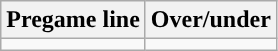<table class="wikitable">
<tr align="center">
<th>Pregame line</th>
<th>Over/under</th>
</tr>
<tr align="center">
<td></td>
<td></td>
</tr>
</table>
